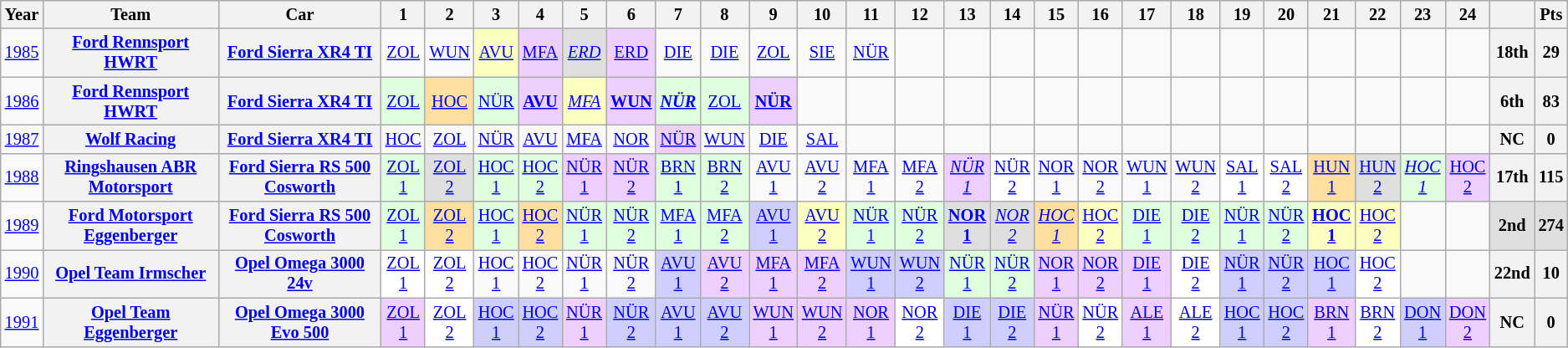<table class="wikitable" border="1" style="text-align:center; font-size:85%;">
<tr>
<th>Year</th>
<th>Team</th>
<th>Car</th>
<th>1</th>
<th>2</th>
<th>3</th>
<th>4</th>
<th>5</th>
<th>6</th>
<th>7</th>
<th>8</th>
<th>9</th>
<th>10</th>
<th>11</th>
<th>12</th>
<th>13</th>
<th>14</th>
<th>15</th>
<th>16</th>
<th>17</th>
<th>18</th>
<th>19</th>
<th>20</th>
<th>21</th>
<th>22</th>
<th>23</th>
<th>24</th>
<th></th>
<th>Pts</th>
</tr>
<tr>
<td><a href='#'>1985</a></td>
<th><a href='#'>Ford Rennsport HWRT</a></th>
<th><a href='#'>Ford Sierra XR4 TI</a></th>
<td><a href='#'>ZOL</a></td>
<td><a href='#'>WUN</a></td>
<td style="background:#FBFFBF;"><a href='#'>AVU</a><br></td>
<td style="background:#EFCFFF;"><a href='#'>MFA</a><br></td>
<td style="background:#DFDFDF;"><em><a href='#'>ERD</a></em><br></td>
<td style="background:#EFCFFF;"><a href='#'>ERD</a><br></td>
<td><a href='#'>DIE</a></td>
<td><a href='#'>DIE</a></td>
<td><a href='#'>ZOL</a></td>
<td><a href='#'>SIE</a></td>
<td><a href='#'>NÜR</a></td>
<td></td>
<td></td>
<td></td>
<td></td>
<td></td>
<td></td>
<td></td>
<td></td>
<td></td>
<td></td>
<td></td>
<td></td>
<td></td>
<th>18th</th>
<th>29</th>
</tr>
<tr>
<td><a href='#'>1986</a></td>
<th><a href='#'>Ford Rennsport HWRT</a></th>
<th><a href='#'>Ford Sierra XR4 TI</a></th>
<td style="background:#DFFFDF;"><a href='#'>ZOL</a><br></td>
<td style="background:#FFDF9F;"><a href='#'>HOC</a><br></td>
<td style="background:#DFFFDF;"><a href='#'>NÜR</a><br></td>
<td style="background:#EFCFFF;"><strong><a href='#'>AVU</a></strong><br></td>
<td style="background:#FBFFBF;"><em><a href='#'>MFA</a></em><br></td>
<td style="background:#EFCFFF;"><strong><a href='#'>WUN</a></strong><br></td>
<td style="background:#DFFFDF;"><strong><em><a href='#'>NÜR</a></em></strong><br></td>
<td style="background:#DFFFDF;"><a href='#'>ZOL</a><br></td>
<td style="background:#EFCFFF;"><strong><a href='#'>NÜR</a></strong><br></td>
<td></td>
<td></td>
<td></td>
<td></td>
<td></td>
<td></td>
<td></td>
<td></td>
<td></td>
<td></td>
<td></td>
<td></td>
<td></td>
<td></td>
<td></td>
<th>6th</th>
<th>83</th>
</tr>
<tr>
<td><a href='#'>1987</a></td>
<th><a href='#'>Wolf Racing</a></th>
<th><a href='#'>Ford Sierra XR4 TI</a></th>
<td><a href='#'>HOC</a></td>
<td><a href='#'>ZOL</a></td>
<td><a href='#'>NÜR</a></td>
<td><a href='#'>AVU</a></td>
<td><a href='#'>MFA</a></td>
<td><a href='#'>NOR</a></td>
<td style="background:#EFCFFF;"><a href='#'>NÜR</a><br></td>
<td><a href='#'>WUN</a></td>
<td><a href='#'>DIE</a></td>
<td><a href='#'>SAL</a></td>
<td></td>
<td></td>
<td></td>
<td></td>
<td></td>
<td></td>
<td></td>
<td></td>
<td></td>
<td></td>
<td></td>
<td></td>
<td></td>
<td></td>
<th>NC</th>
<th>0</th>
</tr>
<tr>
<td><a href='#'>1988</a></td>
<th><a href='#'>Ringshausen ABR Motorsport</a></th>
<th><a href='#'>Ford Sierra RS 500 Cosworth</a></th>
<td style="background:#DFFFDF;"><a href='#'>ZOL<br>1</a><br></td>
<td style="background:#DFDFDF;"><a href='#'>ZOL<br>2</a><br></td>
<td style="background:#DFFFDF;"><a href='#'>HOC<br>1</a><br></td>
<td style="background:#DFFFDF;"><a href='#'>HOC<br>2</a><br></td>
<td style="background:#EFCFFF;"><a href='#'>NÜR<br>1</a><br></td>
<td style="background:#EFCFFF;"><a href='#'>NÜR<br>2</a><br></td>
<td style="background:#DFFFDF;"><a href='#'>BRN<br>1</a><br></td>
<td style="background:#DFFFDF;"><a href='#'>BRN<br>2</a><br></td>
<td><a href='#'>AVU<br>1</a></td>
<td><a href='#'>AVU<br>2</a></td>
<td><a href='#'>MFA<br>1</a></td>
<td><a href='#'>MFA<br>2</a></td>
<td style="background:#EFCFFF;"><em><a href='#'>NÜR<br>1</a></em><br></td>
<td style="background:#FFFFFF;"><a href='#'>NÜR<br>2</a><br></td>
<td><a href='#'>NOR<br>1</a></td>
<td><a href='#'>NOR<br>2</a></td>
<td><a href='#'>WUN<br>1</a></td>
<td><a href='#'>WUN<br>2</a></td>
<td style="background:#FFFFFF;"><a href='#'>SAL<br>1</a><br></td>
<td style="background:#FFFFFF;"><a href='#'>SAL<br>2</a><br></td>
<td style="background:#FFDF9F;"><a href='#'>HUN<br>1</a><br></td>
<td style="background:#DFDFDF;"><a href='#'>HUN<br>2</a><br></td>
<td style="background:#DFFFDF;"><em><a href='#'>HOC<br>1</a></em><br></td>
<td style="background:#EFCFFF;"><a href='#'>HOC<br>2</a><br></td>
<th>17th</th>
<th>115</th>
</tr>
<tr>
<td><a href='#'>1989</a></td>
<th><a href='#'>Ford Motorsport Eggenberger</a></th>
<th><a href='#'>Ford Sierra RS 500 Cosworth</a></th>
<td style="background:#DFFFDF;"><a href='#'>ZOL<br>1</a><br></td>
<td style="background:#FFDF9F;"><a href='#'>ZOL<br>2</a><br></td>
<td style="background:#DFFFDF;"><a href='#'>HOC<br>1</a><br></td>
<td style="background:#FFDF9F;"><a href='#'>HOC<br>2</a><br></td>
<td style="background:#DFFFDF;"><a href='#'>NÜR<br>1</a><br></td>
<td style="background:#DFFFDF;"><a href='#'>NÜR<br>2</a><br></td>
<td style="background:#DFFFDF;"><a href='#'>MFA<br>1</a><br></td>
<td style="background:#DFFFDF;"><a href='#'>MFA<br>2</a><br></td>
<td style="background:#CFCFFF;"><a href='#'>AVU<br>1</a><br></td>
<td style="background:#FBFFBF;"><a href='#'>AVU<br>2</a><br></td>
<td style="background:#DFFFDF;"><a href='#'>NÜR<br>1</a><br></td>
<td style="background:#DFFFDF;"><a href='#'>NÜR<br>2</a><br></td>
<td style="background:#DFDFDF;"><strong><a href='#'>NOR<br>1</a></strong><br></td>
<td style="background:#DFDFDF;"><em><a href='#'>NOR<br>2</a></em><br></td>
<td style="background:#FFDF9F;"><em><a href='#'>HOC<br>1</a></em><br></td>
<td style="background:#FBFFBF;"><a href='#'>HOC<br>2</a><br></td>
<td style="background:#DFFFDF;"><a href='#'>DIE<br>1</a><br></td>
<td style="background:#DFFFDF;"><a href='#'>DIE<br>2</a><br></td>
<td style="background:#DFFFDF;"><a href='#'>NÜR<br>1</a><br></td>
<td style="background:#DFFFDF;"><a href='#'>NÜR<br>2</a><br></td>
<td style="background:#FBFFBF;"><strong><a href='#'>HOC<br>1</a></strong><br></td>
<td style="background:#FBFFBF;"><a href='#'>HOC<br>2</a><br></td>
<td></td>
<td></td>
<th style="background:#DFDFDF;">2nd</th>
<th style="background:#DFDFDF;">274</th>
</tr>
<tr>
<td><a href='#'>1990</a></td>
<th><a href='#'>Opel Team Irmscher</a></th>
<th><a href='#'>Opel Omega 3000 24v</a></th>
<td style="background:#FFFFFF;"><a href='#'>ZOL<br>1</a><br></td>
<td style="background:#FFFFFF;"><a href='#'>ZOL<br>2</a><br></td>
<td><a href='#'>HOC<br>1</a></td>
<td><a href='#'>HOC<br>2</a></td>
<td><a href='#'>NÜR<br>1</a></td>
<td><a href='#'>NÜR<br>2</a></td>
<td style="background:#CFCFFF;"><a href='#'>AVU<br>1</a><br></td>
<td style="background:#EFCFFF;"><a href='#'>AVU<br>2</a><br></td>
<td style="background:#EFCFFF;"><a href='#'>MFA<br>1</a><br></td>
<td style="background:#EFCFFF;"><a href='#'>MFA<br>2</a><br></td>
<td style="background:#CFCFFF;"><a href='#'>WUN<br>1</a><br></td>
<td style="background:#CFCFFF;"><a href='#'>WUN<br>2</a><br></td>
<td style="background:#DFFFDF;"><a href='#'>NÜR<br>1</a><br></td>
<td style="background:#DFFFDF;"><a href='#'>NÜR<br>2</a><br></td>
<td style="background:#EFCFFF;"><a href='#'>NOR<br>1</a><br></td>
<td style="background:#EFCFFF;"><a href='#'>NOR<br>2</a><br></td>
<td style="background:#EFCFFF;"><a href='#'>DIE<br>1</a><br></td>
<td style="background:#FFFFFF;"><a href='#'>DIE<br>2</a><br></td>
<td style="background:#CFCFFF;"><a href='#'>NÜR<br>1</a><br></td>
<td style="background:#CFCFFF;"><a href='#'>NÜR<br>2</a><br></td>
<td style="background:#CFCFFF;"><a href='#'>HOC<br>1</a><br></td>
<td style="background:#FFFFFF;"><a href='#'>HOC<br>2</a><br></td>
<td></td>
<td></td>
<th>22nd</th>
<th>10</th>
</tr>
<tr>
<td><a href='#'>1991</a></td>
<th><a href='#'>Opel Team Eggenberger</a></th>
<th><a href='#'>Opel Omega 3000 Evo 500</a></th>
<td style="background:#EFCFFF;"><a href='#'>ZOL<br>1</a><br></td>
<td style="background:#FFFFFF;"><a href='#'>ZOL<br>2</a><br></td>
<td style="background:#CFCFFF;"><a href='#'>HOC<br>1</a><br></td>
<td style="background:#CFCFFF;"><a href='#'>HOC<br>2</a><br></td>
<td style="background:#EFCFFF;"><a href='#'>NÜR<br>1</a><br></td>
<td style="background:#CFCFFF;"><a href='#'>NÜR<br>2</a><br></td>
<td style="background:#CFCFFF;"><a href='#'>AVU<br>1</a><br></td>
<td style="background:#CFCFFF;"><a href='#'>AVU<br>2</a><br></td>
<td style="background:#EFCFFF;"><a href='#'>WUN<br>1</a><br></td>
<td style="background:#EFCFFF;"><a href='#'>WUN<br>2</a><br></td>
<td style="background:#EFCFFF;"><a href='#'>NOR<br>1</a><br></td>
<td style="background:#FFFFFF;"><a href='#'>NOR<br>2</a><br></td>
<td style="background:#CFCFFF;"><a href='#'>DIE<br>1</a><br></td>
<td style="background:#CFCFFF;"><a href='#'>DIE<br>2</a><br></td>
<td style="background:#EFCFFF;"><a href='#'>NÜR<br>1</a><br></td>
<td style="background:#FFFFFF;"><a href='#'>NÜR<br>2</a><br></td>
<td style="background:#EFCFFF;"><a href='#'>ALE<br>1</a><br></td>
<td style="background:#FFFFFF;"><a href='#'>ALE<br>2</a><br></td>
<td style="background:#CFCFFF;"><a href='#'>HOC<br>1</a><br></td>
<td style="background:#CFCFFF;"><a href='#'>HOC<br>2</a><br></td>
<td style="background:#EFCFFF;"><a href='#'>BRN<br>1</a><br></td>
<td style="background:#FFFFFF;"><a href='#'>BRN<br>2</a><br></td>
<td style="background:#CFCFFF;"><a href='#'>DON<br>1</a><br></td>
<td style="background:#EFCFFF;"><a href='#'>DON<br>2</a><br></td>
<th>NC</th>
<th>0</th>
</tr>
</table>
